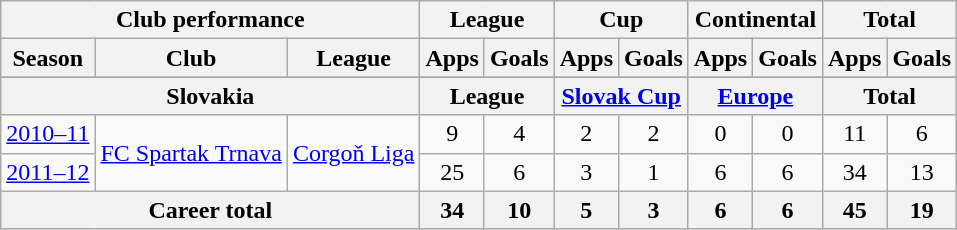<table class="wikitable" style="text-align:center">
<tr>
<th colspan=3>Club performance</th>
<th colspan=2>League</th>
<th colspan=2>Cup</th>
<th colspan=2>Continental</th>
<th colspan=2>Total</th>
</tr>
<tr>
<th>Season</th>
<th>Club</th>
<th>League</th>
<th>Apps</th>
<th>Goals</th>
<th>Apps</th>
<th>Goals</th>
<th>Apps</th>
<th>Goals</th>
<th>Apps</th>
<th>Goals</th>
</tr>
<tr>
</tr>
<tr>
<th colspan=3>Slovakia</th>
<th colspan=2>League</th>
<th colspan=2><a href='#'>Slovak Cup</a></th>
<th colspan=2><a href='#'>Europe</a></th>
<th colspan=2>Total</th>
</tr>
<tr>
<td><a href='#'>2010–11</a></td>
<td rowspan="2"><a href='#'>FC Spartak Trnava</a></td>
<td rowspan="2"><a href='#'>Corgoň Liga</a></td>
<td>9</td>
<td>4</td>
<td>2</td>
<td>2</td>
<td>0</td>
<td>0</td>
<td>11</td>
<td>6</td>
</tr>
<tr>
<td><a href='#'>2011–12</a></td>
<td>25</td>
<td>6</td>
<td>3</td>
<td>1</td>
<td>6</td>
<td>6</td>
<td>34</td>
<td>13</td>
</tr>
<tr>
<th colspan=3>Career total</th>
<th>34</th>
<th>10</th>
<th>5</th>
<th>3</th>
<th>6</th>
<th>6</th>
<th>45</th>
<th>19</th>
</tr>
</table>
